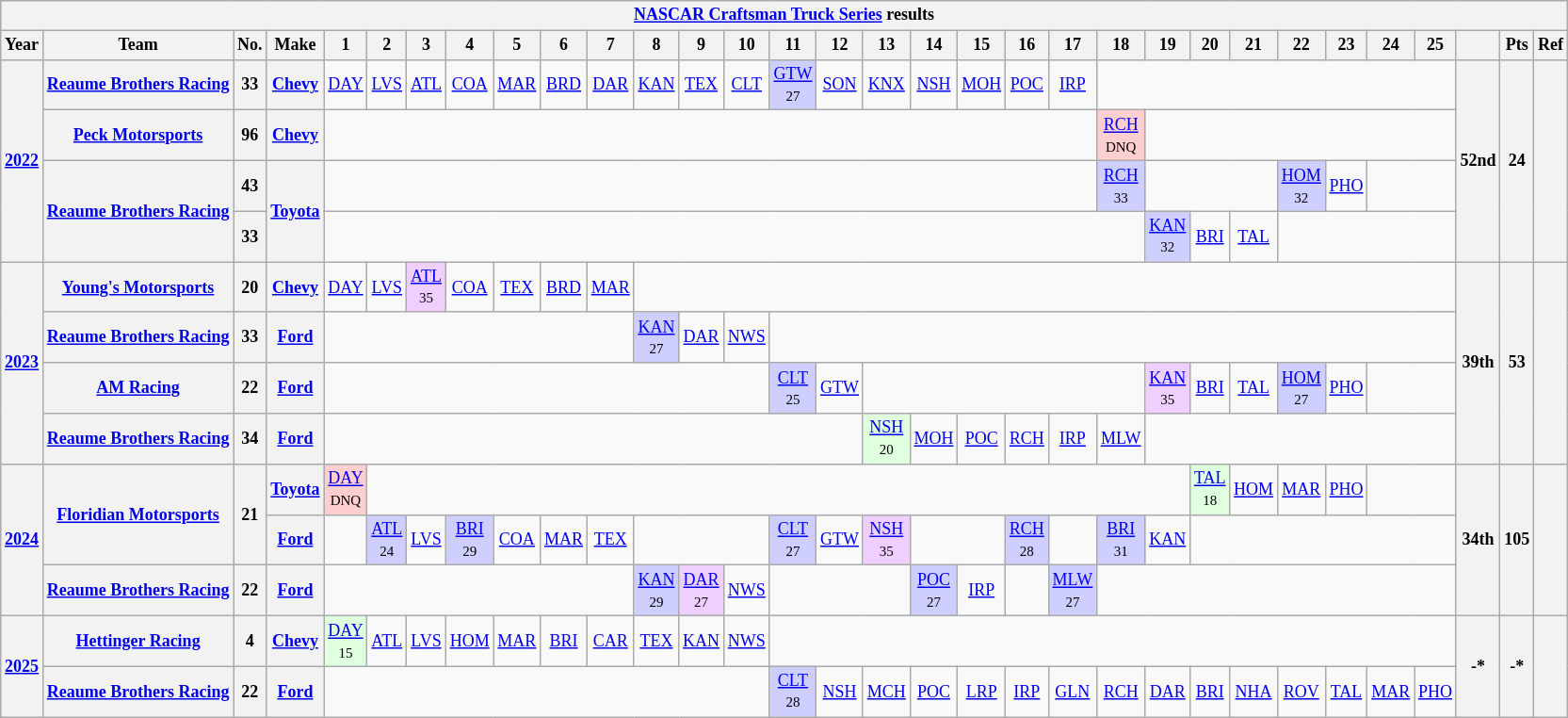<table class="wikitable" style="text-align:center; font-size:75%">
<tr>
<th colspan=32><a href='#'>NASCAR Craftsman Truck Series</a> results</th>
</tr>
<tr>
<th>Year</th>
<th>Team</th>
<th>No.</th>
<th>Make</th>
<th>1</th>
<th>2</th>
<th>3</th>
<th>4</th>
<th>5</th>
<th>6</th>
<th>7</th>
<th>8</th>
<th>9</th>
<th>10</th>
<th>11</th>
<th>12</th>
<th>13</th>
<th>14</th>
<th>15</th>
<th>16</th>
<th>17</th>
<th>18</th>
<th>19</th>
<th>20</th>
<th>21</th>
<th>22</th>
<th>23</th>
<th>24</th>
<th>25</th>
<th></th>
<th>Pts</th>
<th>Ref</th>
</tr>
<tr>
<th rowspan=4><a href='#'>2022</a></th>
<th><a href='#'>Reaume Brothers Racing</a></th>
<th>33</th>
<th><a href='#'>Chevy</a></th>
<td><a href='#'>DAY</a></td>
<td><a href='#'>LVS</a></td>
<td><a href='#'>ATL</a></td>
<td><a href='#'>COA</a></td>
<td><a href='#'>MAR</a></td>
<td><a href='#'>BRD</a></td>
<td><a href='#'>DAR</a></td>
<td><a href='#'>KAN</a></td>
<td><a href='#'>TEX</a></td>
<td><a href='#'>CLT</a></td>
<td style="background:#CFCFFF;"><a href='#'>GTW</a><br><small>27</small></td>
<td><a href='#'>SON</a></td>
<td><a href='#'>KNX</a></td>
<td><a href='#'>NSH</a></td>
<td><a href='#'>MOH</a></td>
<td><a href='#'>POC</a></td>
<td><a href='#'>IRP</a></td>
<td colspan=8></td>
<th rowspan=4>52nd</th>
<th rowspan=4>24</th>
<th rowspan=4></th>
</tr>
<tr>
<th><a href='#'>Peck Motorsports</a></th>
<th>96</th>
<th><a href='#'>Chevy</a></th>
<td colspan=17></td>
<td style="background:#FFCFCF;"><a href='#'>RCH</a><br><small>DNQ</small></td>
<td colspan=7></td>
</tr>
<tr>
<th rowspan=2><a href='#'>Reaume Brothers Racing</a></th>
<th>43</th>
<th rowspan=2><a href='#'>Toyota</a></th>
<td colspan=17></td>
<td style="background:#CFCFFF;"><a href='#'>RCH</a><br><small>33</small></td>
<td colspan=3></td>
<td style="background:#CFCFFF;"><a href='#'>HOM</a><br><small>32</small></td>
<td><a href='#'>PHO</a></td>
<td colspan=2></td>
</tr>
<tr>
<th>33</th>
<td colspan=18></td>
<td style="background:#CFCFFF;"><a href='#'>KAN</a><br><small>32</small></td>
<td><a href='#'>BRI</a></td>
<td><a href='#'>TAL</a></td>
<td colspan=4></td>
</tr>
<tr>
<th rowspan=4><a href='#'>2023</a></th>
<th><a href='#'>Young's Motorsports</a></th>
<th>20</th>
<th><a href='#'>Chevy</a></th>
<td><a href='#'>DAY</a></td>
<td><a href='#'>LVS</a></td>
<td style="background:#EFCFFF;"><a href='#'>ATL</a><br><small>35</small></td>
<td><a href='#'>COA</a></td>
<td><a href='#'>TEX</a></td>
<td><a href='#'>BRD</a></td>
<td><a href='#'>MAR</a></td>
<td colspan=18></td>
<th rowspan=4>39th</th>
<th rowspan=4>53</th>
<th rowspan=4></th>
</tr>
<tr>
<th><a href='#'>Reaume Brothers Racing</a></th>
<th>33</th>
<th><a href='#'>Ford</a></th>
<td colspan=7></td>
<td style="background:#CFCFFF;"><a href='#'>KAN</a><br><small>27</small></td>
<td><a href='#'>DAR</a></td>
<td><a href='#'>NWS</a></td>
<td colspan=15></td>
</tr>
<tr>
<th><a href='#'>AM Racing</a></th>
<th>22</th>
<th><a href='#'>Ford</a></th>
<td colspan=10></td>
<td style="background:#CFCFFF;"><a href='#'>CLT</a><br><small>25</small></td>
<td><a href='#'>GTW</a></td>
<td colspan=6></td>
<td style="background:#EFCFFF;"><a href='#'>KAN</a><br><small>35</small></td>
<td><a href='#'>BRI</a></td>
<td><a href='#'>TAL</a></td>
<td style="background:#CFCFFF;"><a href='#'>HOM</a><br><small>27</small></td>
<td><a href='#'>PHO</a></td>
<td colspan=2></td>
</tr>
<tr>
<th><a href='#'>Reaume Brothers Racing</a></th>
<th>34</th>
<th><a href='#'>Ford</a></th>
<td colspan=12></td>
<td style="background:#DFFFDF;"><a href='#'>NSH</a><br><small>20</small></td>
<td><a href='#'>MOH</a></td>
<td><a href='#'>POC</a></td>
<td><a href='#'>RCH</a></td>
<td><a href='#'>IRP</a></td>
<td><a href='#'>MLW</a></td>
<td colspan=7></td>
</tr>
<tr>
<th rowspan=3><a href='#'>2024</a></th>
<th rowspan=2><a href='#'>Floridian Motorsports</a></th>
<th rowspan=2>21</th>
<th><a href='#'>Toyota</a></th>
<td style="background:#FFCFCF;"><a href='#'>DAY</a><br><small>DNQ</small></td>
<td colspan=18></td>
<td style="background:#DFFFDF;"><a href='#'>TAL</a><br><small>18</small></td>
<td><a href='#'>HOM</a></td>
<td><a href='#'>MAR</a></td>
<td><a href='#'>PHO</a></td>
<td colspan=2></td>
<th rowspan=3>34th</th>
<th rowspan=3>105</th>
<th rowspan=3></th>
</tr>
<tr>
<th><a href='#'>Ford</a></th>
<td></td>
<td style="background:#CFCFFF;"><a href='#'>ATL</a><br><small>24</small></td>
<td><a href='#'>LVS</a></td>
<td style="background:#CFCFFF;"><a href='#'>BRI</a><br><small>29</small></td>
<td><a href='#'>COA</a></td>
<td><a href='#'>MAR</a></td>
<td><a href='#'>TEX</a></td>
<td colspan=3></td>
<td style="background:#CFCFFF;"><a href='#'>CLT</a><br><small>27</small></td>
<td><a href='#'>GTW</a></td>
<td style="background:#EFCFFF;"><a href='#'>NSH</a><br><small>35</small></td>
<td colspan=2></td>
<td style="background:#CFCFFF;"><a href='#'>RCH</a><br><small>28</small></td>
<td></td>
<td style="background:#CFCFFF;"><a href='#'>BRI</a><br><small>31</small></td>
<td><a href='#'>KAN</a></td>
<td colspan=6></td>
</tr>
<tr>
<th><a href='#'>Reaume Brothers Racing</a></th>
<th>22</th>
<th><a href='#'>Ford</a></th>
<td colspan=7></td>
<td style="background:#CFCFFF;"><a href='#'>KAN</a><br><small>29</small></td>
<td style="background:#EFCFFF;"><a href='#'>DAR</a><br><small>27</small></td>
<td><a href='#'>NWS</a></td>
<td colspan=3></td>
<td style="background:#CFCFFF;"><a href='#'>POC</a><br><small>27</small></td>
<td><a href='#'>IRP</a></td>
<td></td>
<td style="background:#CFCFFF;"><a href='#'>MLW</a><br><small>27</small></td>
<td colspan=8></td>
</tr>
<tr>
<th rowspan=2><a href='#'>2025</a></th>
<th><a href='#'>Hettinger Racing</a></th>
<th>4</th>
<th><a href='#'>Chevy</a></th>
<td style="background:#DFFFDF;"><a href='#'>DAY</a><br><small>15</small></td>
<td><a href='#'>ATL</a></td>
<td><a href='#'>LVS</a></td>
<td><a href='#'>HOM</a></td>
<td><a href='#'>MAR</a></td>
<td><a href='#'>BRI</a></td>
<td><a href='#'>CAR</a></td>
<td><a href='#'>TEX</a></td>
<td><a href='#'>KAN</a></td>
<td><a href='#'>NWS</a></td>
<td colspan=15></td>
<th rowspan=2>-*</th>
<th rowspan=2>-*</th>
<th rowspan=2></th>
</tr>
<tr>
<th><a href='#'>Reaume Brothers Racing</a></th>
<th>22</th>
<th><a href='#'>Ford</a></th>
<td colspan=10></td>
<td style="background:#CFCFFF;"><a href='#'>CLT</a><br><small>28</small></td>
<td><a href='#'>NSH</a></td>
<td><a href='#'>MCH</a></td>
<td><a href='#'>POC</a></td>
<td><a href='#'>LRP</a></td>
<td><a href='#'>IRP</a></td>
<td><a href='#'>GLN</a></td>
<td><a href='#'>RCH</a></td>
<td><a href='#'>DAR</a></td>
<td><a href='#'>BRI</a></td>
<td><a href='#'>NHA</a></td>
<td><a href='#'>ROV</a></td>
<td><a href='#'>TAL</a></td>
<td><a href='#'>MAR</a></td>
<td><a href='#'>PHO</a></td>
</tr>
</table>
